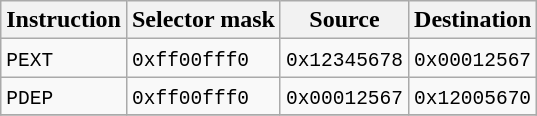<table class="wikitable">
<tr>
<th>Instruction</th>
<th>Selector mask</th>
<th>Source</th>
<th>Destination</th>
</tr>
<tr>
<td><code>PEXT</code></td>
<td><code>0xff00fff0</code></td>
<td><code>0x12345678</code></td>
<td><code>0x00012567</code></td>
</tr>
<tr>
<td><code>PDEP</code></td>
<td><code>0xff00fff0</code></td>
<td><code>0x00012567</code></td>
<td><code>0x12005670</code></td>
</tr>
<tr>
</tr>
</table>
